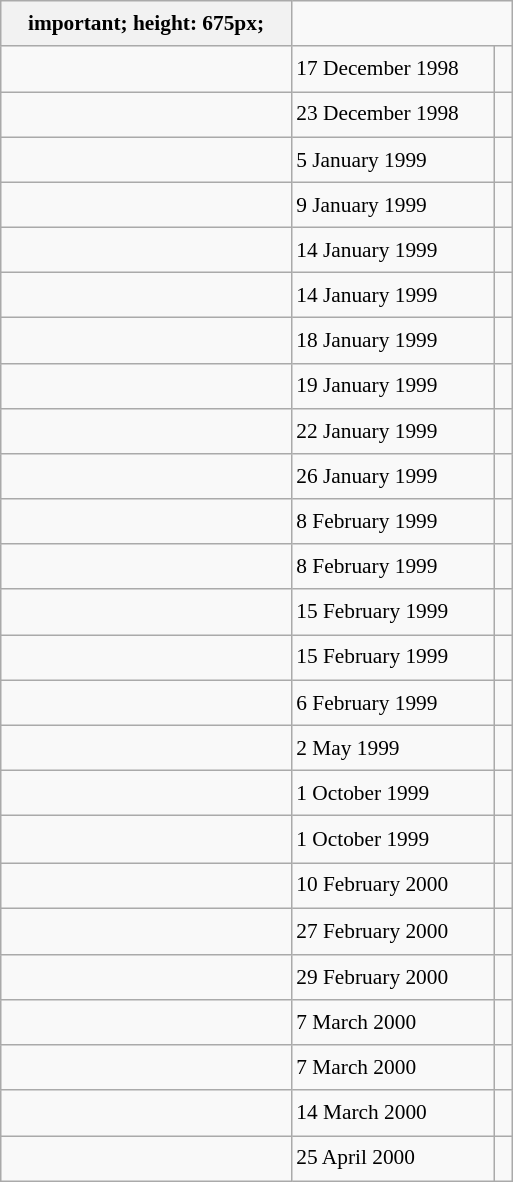<table class="wikitable" style="font-size: 89%; float: left; width: 24em; margin-right: 1em; line-height: 1.65em">
<tr>
<th>important; height: 675px;</th>
</tr>
<tr>
<td></td>
<td>17 December 1998</td>
<td><small></small></td>
</tr>
<tr>
<td></td>
<td>23 December 1998</td>
<td><small></small></td>
</tr>
<tr>
<td></td>
<td>5 January 1999</td>
<td><small></small></td>
</tr>
<tr>
<td></td>
<td>9 January 1999</td>
<td><small></small></td>
</tr>
<tr>
<td></td>
<td>14 January 1999</td>
<td><small></small></td>
</tr>
<tr>
<td></td>
<td>14 January 1999</td>
<td><small></small></td>
</tr>
<tr>
<td></td>
<td>18 January 1999</td>
<td><small></small></td>
</tr>
<tr>
<td></td>
<td>19 January 1999</td>
<td><small></small></td>
</tr>
<tr>
<td></td>
<td>22 January 1999</td>
<td><small></small></td>
</tr>
<tr>
<td></td>
<td>26 January 1999</td>
<td><small></small></td>
</tr>
<tr>
<td></td>
<td>8 February 1999</td>
<td><small></small></td>
</tr>
<tr>
<td></td>
<td>8 February 1999</td>
<td><small></small></td>
</tr>
<tr>
<td></td>
<td>15 February 1999</td>
<td><small></small></td>
</tr>
<tr>
<td></td>
<td>15 February 1999</td>
<td><small></small></td>
</tr>
<tr>
<td></td>
<td>6 February 1999</td>
<td><small></small></td>
</tr>
<tr>
<td></td>
<td>2 May 1999</td>
<td><small></small></td>
</tr>
<tr>
<td></td>
<td>1 October 1999</td>
<td><small></small></td>
</tr>
<tr>
<td></td>
<td>1 October 1999</td>
<td><small></small> </td>
</tr>
<tr>
<td></td>
<td>10 February 2000</td>
<td><small></small></td>
</tr>
<tr>
<td></td>
<td>27 February 2000</td>
<td><small></small> </td>
</tr>
<tr>
<td></td>
<td>29 February 2000</td>
<td><small></small></td>
</tr>
<tr>
<td></td>
<td>7 March 2000</td>
<td><small></small></td>
</tr>
<tr>
<td></td>
<td>7 March 2000</td>
<td><small></small></td>
</tr>
<tr>
<td></td>
<td>14 March 2000</td>
<td><small></small></td>
</tr>
<tr>
<td></td>
<td>25 April 2000</td>
<td><small></small></td>
</tr>
</table>
